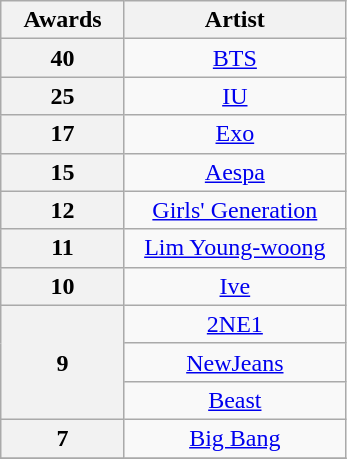<table class="wikitable plainrowheaders" style="text-align: center">
<tr>
<th scope="col" width="75">Awards</th>
<th scope="col" width="140">Artist</th>
</tr>
<tr>
<th scope="row" style="text-align:center">40</th>
<td><a href='#'>BTS</a></td>
</tr>
<tr>
<th scope="row" style="text-align:center">25</th>
<td><a href='#'>IU</a></td>
</tr>
<tr>
<th scope="row" style="text-align:center">17</th>
<td><a href='#'>Exo</a></td>
</tr>
<tr>
<th scope="row" style="text-align:center">15</th>
<td><a href='#'>Aespa</a></td>
</tr>
<tr>
<th scope="row" style="text-align:center">12</th>
<td><a href='#'>Girls' Generation</a></td>
</tr>
<tr>
<th scope="row" style="text-align:center">11</th>
<td><a href='#'>Lim Young-woong</a></td>
</tr>
<tr>
<th scope="row" style="text-align:center">10</th>
<td><a href='#'>Ive</a></td>
</tr>
<tr>
<th rowspan="3" scope="row" style="text-align:center">9</th>
<td><a href='#'>2NE1</a></td>
</tr>
<tr>
<td><a href='#'>NewJeans</a></td>
</tr>
<tr>
<td><a href='#'>Beast</a></td>
</tr>
<tr>
<th rowspan="1" scope="row" style="text-align:center">7</th>
<td><a href='#'>Big Bang</a></td>
</tr>
<tr>
</tr>
</table>
